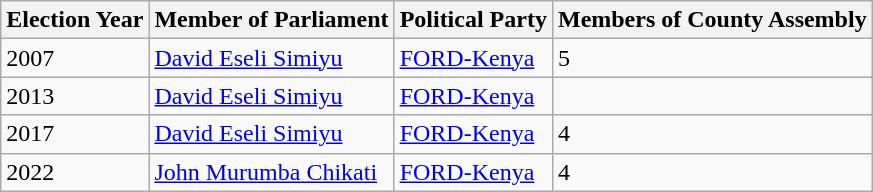<table class="wikitable">
<tr>
<th>Election Year</th>
<th>Member of Parliament</th>
<th>Political Party</th>
<th>Members of County Assembly</th>
</tr>
<tr>
<td>2007</td>
<td><a href='#'>David Eseli Simiyu</a></td>
<td><a href='#'>FORD-Kenya</a></td>
<td>5</td>
</tr>
<tr>
<td>2013</td>
<td><a href='#'>David Eseli Simiyu</a></td>
<td><a href='#'>FORD-Kenya</a></td>
<td></td>
</tr>
<tr>
<td>2017</td>
<td><a href='#'>David Eseli Simiyu</a></td>
<td><a href='#'>FORD-Kenya</a></td>
<td>4</td>
</tr>
<tr>
<td>2022</td>
<td><a href='#'>John Murumba Chikati</a></td>
<td><a href='#'>FORD-Kenya</a></td>
<td>4</td>
</tr>
</table>
